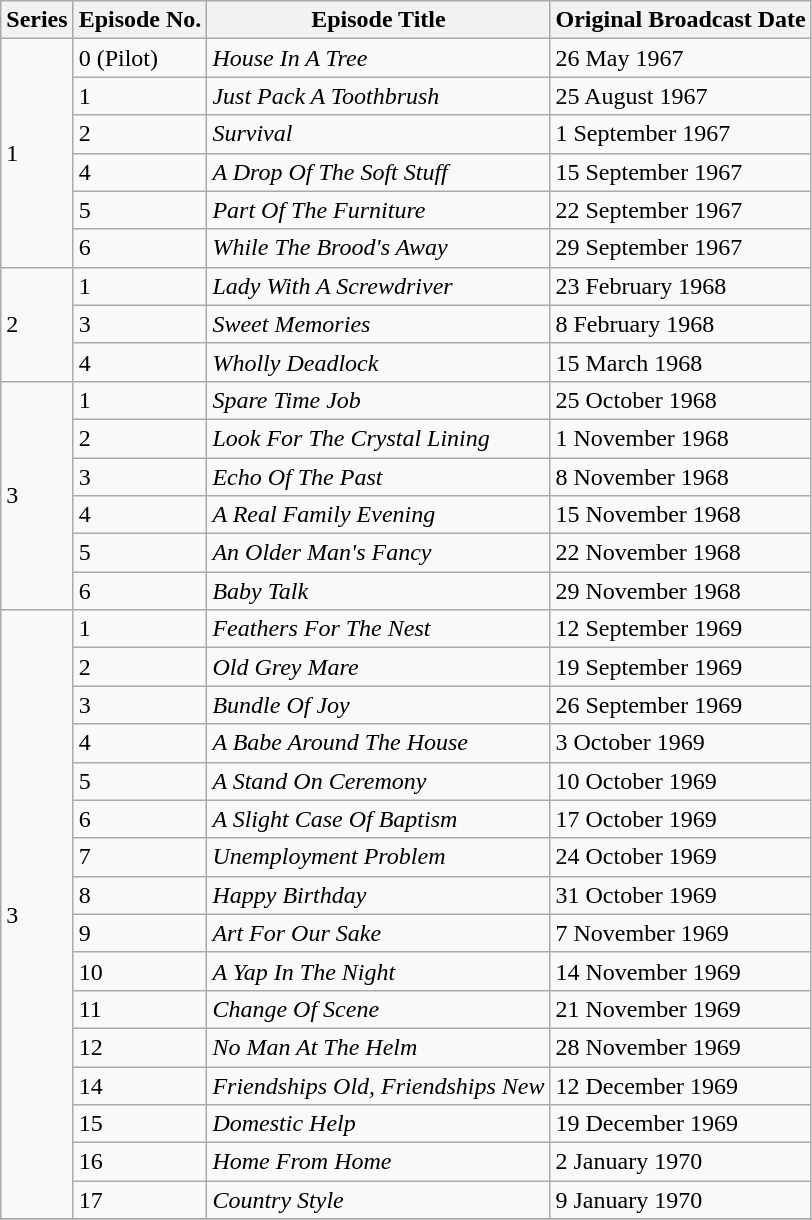<table class="wikitable">
<tr>
<th>Series</th>
<th>Episode No.</th>
<th>Episode Title</th>
<th>Original Broadcast Date</th>
</tr>
<tr>
<td rowspan="6">1</td>
<td>0 (Pilot)</td>
<td><em>House In A Tree</em></td>
<td>26 May 1967</td>
</tr>
<tr>
<td>1</td>
<td><em>Just Pack A Toothbrush</em></td>
<td>25 August 1967</td>
</tr>
<tr>
<td>2</td>
<td><em>Survival</em></td>
<td>1 September 1967</td>
</tr>
<tr>
<td>4</td>
<td><em>A Drop Of The Soft Stuff</em></td>
<td>15 September 1967</td>
</tr>
<tr>
<td>5</td>
<td><em>Part Of The Furniture</em></td>
<td>22 September 1967</td>
</tr>
<tr>
<td>6</td>
<td><em>While The Brood's Away</em></td>
<td>29 September 1967</td>
</tr>
<tr>
<td rowspan="3">2</td>
<td>1</td>
<td><em>Lady With A Screwdriver</em></td>
<td>23 February 1968</td>
</tr>
<tr>
<td>3</td>
<td><em>Sweet Memories</em></td>
<td>8 February 1968</td>
</tr>
<tr>
<td>4</td>
<td><em>Wholly Deadlock</em></td>
<td>15 March 1968</td>
</tr>
<tr>
<td rowspan="6">3</td>
<td>1</td>
<td><em>Spare Time Job</em></td>
<td>25 October 1968</td>
</tr>
<tr>
<td>2</td>
<td><em>Look For The Crystal Lining</em></td>
<td>1 November 1968</td>
</tr>
<tr>
<td>3</td>
<td><em>Echo Of The Past</em></td>
<td>8 November 1968</td>
</tr>
<tr>
<td>4</td>
<td><em>A Real Family Evening</em></td>
<td>15 November 1968</td>
</tr>
<tr>
<td>5</td>
<td><em>An Older Man's Fancy</em></td>
<td>22 November 1968</td>
</tr>
<tr>
<td>6</td>
<td><em>Baby Talk</em></td>
<td>29 November 1968</td>
</tr>
<tr>
<td rowspan="16">3</td>
<td>1</td>
<td><em>Feathers For The Nest</em></td>
<td>12 September 1969</td>
</tr>
<tr>
<td>2</td>
<td><em>Old Grey Mare</em></td>
<td>19 September 1969</td>
</tr>
<tr>
<td>3</td>
<td><em>Bundle Of Joy</em></td>
<td>26 September 1969</td>
</tr>
<tr>
<td>4</td>
<td><em>A Babe Around The House</em></td>
<td>3 October 1969</td>
</tr>
<tr>
<td>5</td>
<td><em>A Stand On Ceremony</em></td>
<td>10 October 1969</td>
</tr>
<tr>
<td>6</td>
<td><em>A Slight Case Of Baptism</em></td>
<td>17 October 1969</td>
</tr>
<tr>
<td>7</td>
<td><em>Unemployment Problem</em></td>
<td>24 October 1969</td>
</tr>
<tr>
<td>8</td>
<td><em>Happy Birthday </em></td>
<td>31 October 1969</td>
</tr>
<tr>
<td>9</td>
<td><em>Art For Our Sake</em></td>
<td>7 November 1969</td>
</tr>
<tr>
<td>10</td>
<td><em>A Yap In The Night</em></td>
<td>14 November 1969</td>
</tr>
<tr>
<td>11</td>
<td><em>Change Of Scene</em></td>
<td>21 November 1969</td>
</tr>
<tr>
<td>12</td>
<td><em>No Man At The Helm</em></td>
<td>28 November 1969</td>
</tr>
<tr>
<td>14</td>
<td><em>Friendships Old, Friendships New</em></td>
<td>12 December 1969</td>
</tr>
<tr>
<td>15</td>
<td><em>Domestic Help</em></td>
<td>19 December 1969</td>
</tr>
<tr>
<td>16</td>
<td><em>Home From Home</em></td>
<td>2 January 1970</td>
</tr>
<tr>
<td>17</td>
<td><em>Country Style</em></td>
<td>9 January 1970</td>
</tr>
<tr>
</tr>
</table>
